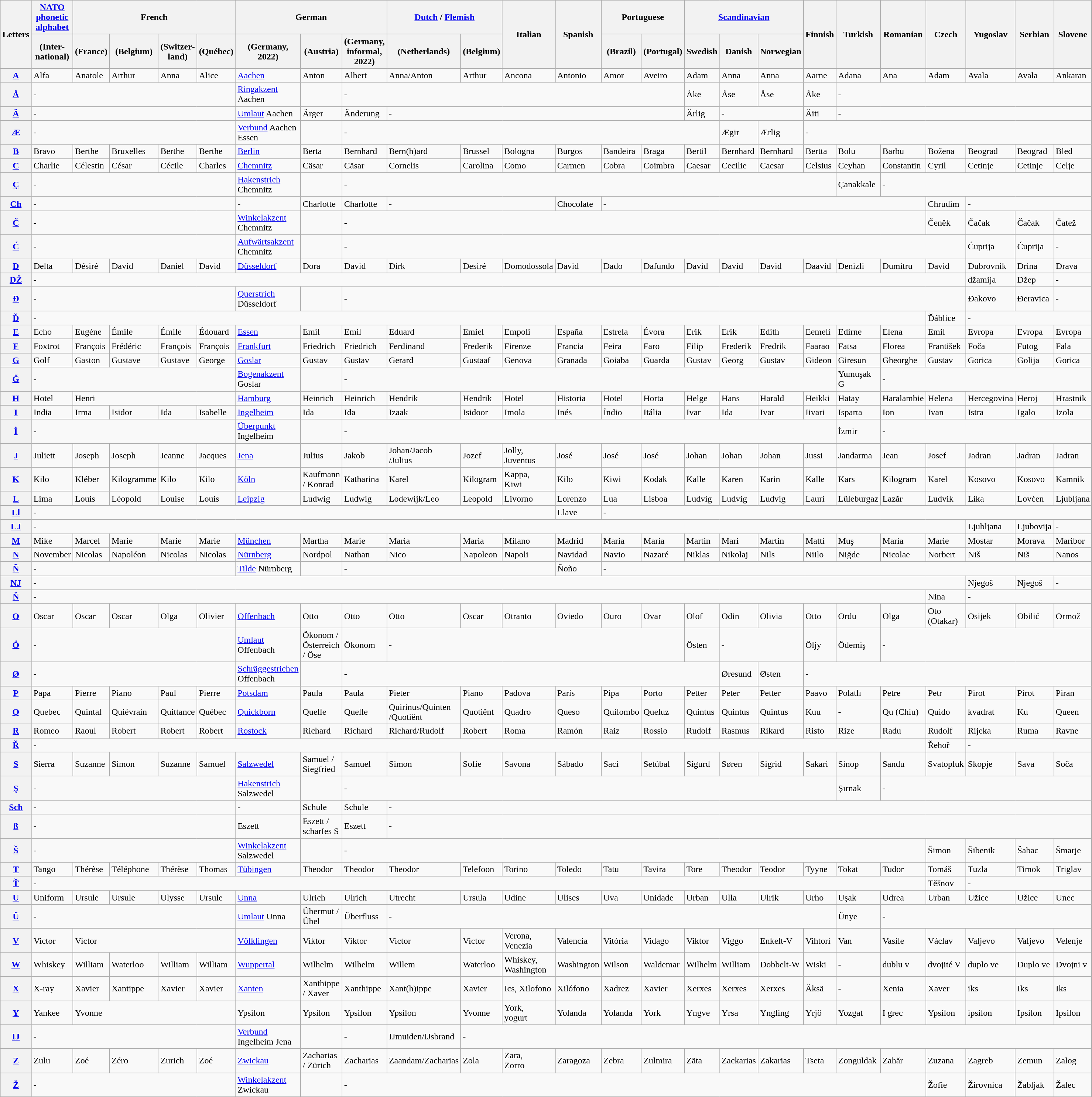<table class="wikitable">
<tr>
<th rowspan="2">Letters</th>
<th><a href='#'>NATO phonetic alphabet</a></th>
<th colspan="4">French<br></th>
<th colspan="3">German</th>
<th colspan="2"><a href='#'>Dutch</a> / <a href='#'>Flemish</a></th>
<th rowspan="2">Italian</th>
<th rowspan="2">Spanish</th>
<th colspan="2">Portuguese</th>
<th colspan="3"><a href='#'>Scandinavian</a></th>
<th rowspan="2">Finnish</th>
<th rowspan="2">Turkish</th>
<th rowspan="2">Romanian</th>
<th rowspan="2">Czech</th>
<th rowspan="2">Yugoslav</th>
<th rowspan="2">Serbian</th>
<th rowspan="2">Slovene</th>
</tr>
<tr>
<th>(Inter­national)</th>
<th>(France)</th>
<th>(Belgium) </th>
<th>(Switzer­land)</th>
<th>(Québec)</th>
<th>(Germany, 2022)</th>
<th>(Austria)</th>
<th>(Germany, informal, 2022)</th>
<th>(Nether­lands)</th>
<th>(Belgium)</th>
<th>(Brazil)</th>
<th>(Portugal)</th>
<th>Swedish<br></th>
<th>Danish</th>
<th>Norwegian</th>
</tr>
<tr>
<th><a href='#'>A</a></th>
<td>Alfa </td>
<td>Anatole</td>
<td>Arthur</td>
<td>Anna</td>
<td>Alice</td>
<td><a href='#'>Aachen</a></td>
<td>Anton</td>
<td>Albert</td>
<td>Anna/Anton</td>
<td>Arthur</td>
<td>Ancona</td>
<td>Antonio</td>
<td>Amor</td>
<td>Aveiro</td>
<td>Adam</td>
<td>Anna</td>
<td>Anna</td>
<td>Aarne</td>
<td>Adana</td>
<td>Ana</td>
<td>Adam</td>
<td>Avala</td>
<td>Avala</td>
<td>Ankaran</td>
</tr>
<tr>
<th><a href='#'>Å</a></th>
<td colspan="5">-</td>
<td><a href='#'>Ringakzent</a> Aachen</td>
<td></td>
<td colspan="7">-</td>
<td>Åke</td>
<td>Åse</td>
<td>Åse</td>
<td>Åke</td>
<td colspan="6">-</td>
</tr>
<tr>
<th><a href='#'>Ä</a></th>
<td colspan="5">-</td>
<td><a href='#'>Umlaut</a> Aachen</td>
<td>Ärger</td>
<td>Änderung</td>
<td colspan="6">-</td>
<td>Ärlig</td>
<td colspan="2">-</td>
<td>Äiti</td>
<td colspan="6">-</td>
</tr>
<tr>
<th><a href='#'>Æ</a></th>
<td colspan="5">-</td>
<td><a href='#'>Verbund</a> Aachen Essen</td>
<td></td>
<td colspan="8">-</td>
<td>Ægir</td>
<td>Ærlig</td>
<td colspan="7">-</td>
</tr>
<tr>
<th><a href='#'>B</a></th>
<td>Bravo</td>
<td>Berthe</td>
<td>Bruxelles</td>
<td>Berthe</td>
<td>Berthe</td>
<td><a href='#'>Berlin</a></td>
<td>Berta</td>
<td>Bernhard</td>
<td>Bern(h)ard</td>
<td>Brussel</td>
<td>Bologna</td>
<td>Burgos</td>
<td>Bandeira</td>
<td>Braga</td>
<td>Bertil</td>
<td>Bernhard</td>
<td>Bernhard</td>
<td>Bertta</td>
<td>Bolu</td>
<td>Barbu</td>
<td>Božena</td>
<td>Beograd</td>
<td>Beograd</td>
<td>Bled</td>
</tr>
<tr>
<th><a href='#'>C</a></th>
<td>Charlie</td>
<td>Célestin</td>
<td>César</td>
<td>Cécile</td>
<td>Charles</td>
<td><a href='#'>Chemnitz</a></td>
<td>Cäsar</td>
<td>Cäsar</td>
<td>Cornelis</td>
<td>Carolina</td>
<td>Como</td>
<td>Carmen</td>
<td>Cobra</td>
<td>Coimbra</td>
<td>Caesar</td>
<td>Cecilie</td>
<td>Caesar</td>
<td>Celsius</td>
<td>Ceyhan</td>
<td>Constantin</td>
<td>Cyril</td>
<td>Cetinje</td>
<td>Cetinje</td>
<td>Celje</td>
</tr>
<tr>
<th><a href='#'>Ç</a></th>
<td colspan="5">-</td>
<td><a href='#'>Hakenstrich</a> Chemnitz</td>
<td></td>
<td colspan="11">-</td>
<td>Çanakkale</td>
<td colspan="5">-</td>
</tr>
<tr>
<th><a href='#'>Ch</a></th>
<td colspan="5">-</td>
<td>-</td>
<td>Charlotte</td>
<td>Charlotte</td>
<td colspan="3">-</td>
<td>Chocolate</td>
<td colspan="8">-</td>
<td>Chrudim</td>
<td colspan="3">-</td>
</tr>
<tr>
<th><a href='#'>Č</a></th>
<td colspan="5">-</td>
<td><a href='#'>Winkelakzent</a> Chemnitz</td>
<td></td>
<td colspan="13">-</td>
<td>Čeněk</td>
<td>Čačak</td>
<td>Čačak</td>
<td>Čatež</td>
</tr>
<tr>
<th><a href='#'>Ć</a></th>
<td colspan="5">-</td>
<td><a href='#'>Aufwärtsakzent</a> Chemnitz</td>
<td></td>
<td colspan="14">-</td>
<td>Ćuprija</td>
<td>Ćuprija</td>
<td>-</td>
</tr>
<tr>
<th><a href='#'>D</a></th>
<td>Delta</td>
<td>Désiré</td>
<td>David</td>
<td>Daniel</td>
<td>David</td>
<td><a href='#'>Düsseldorf</a></td>
<td>Dora</td>
<td>David</td>
<td>Dirk</td>
<td>Desiré</td>
<td>Domodossola</td>
<td>David</td>
<td>Dado</td>
<td>Dafundo</td>
<td>David</td>
<td>David</td>
<td>David</td>
<td>Daavid</td>
<td>Denizli</td>
<td>Dumitru</td>
<td>David</td>
<td>Dubrovnik</td>
<td>Drina</td>
<td>Drava</td>
</tr>
<tr>
<th><a href='#'>DŽ</a></th>
<td colspan="21">-</td>
<td>džamija</td>
<td>Džep</td>
<td>-</td>
</tr>
<tr>
<th><a href='#'>Đ</a></th>
<td colspan="5">-</td>
<td><a href='#'>Querstrich</a> Düsseldorf</td>
<td></td>
<td colspan="14">-</td>
<td>Đakovo</td>
<td>Đeravica</td>
<td>-</td>
</tr>
<tr>
<th><a href='#'>Ď</a></th>
<td colspan="20">-</td>
<td>Ďáblice</td>
<td colspan="3">-</td>
</tr>
<tr>
<th><a href='#'>E</a></th>
<td>Echo</td>
<td>Eugène</td>
<td>Émile</td>
<td>Émile</td>
<td>Édouard</td>
<td><a href='#'>Essen</a></td>
<td>Emil</td>
<td>Emil</td>
<td>Eduard</td>
<td>Emiel</td>
<td>Empoli</td>
<td>España</td>
<td>Estrela</td>
<td>Évora</td>
<td>Erik</td>
<td>Erik</td>
<td>Edith</td>
<td>Eemeli</td>
<td>Edirne</td>
<td>Elena</td>
<td>Emil</td>
<td>Evropa</td>
<td>Evropa</td>
<td>Evropa</td>
</tr>
<tr>
<th><a href='#'>F</a></th>
<td>Foxtrot</td>
<td>François</td>
<td>Frédéric</td>
<td>François</td>
<td>François</td>
<td><a href='#'>Frankfurt</a></td>
<td>Friedrich</td>
<td>Friedrich</td>
<td>Ferdinand</td>
<td>Frederik</td>
<td>Firenze</td>
<td>Francia</td>
<td>Feira</td>
<td>Faro</td>
<td>Filip</td>
<td>Frederik</td>
<td>Fredrik</td>
<td>Faarao</td>
<td>Fatsa</td>
<td>Florea</td>
<td>František</td>
<td>Foča</td>
<td>Futog</td>
<td>Fala</td>
</tr>
<tr>
<th><a href='#'>G</a></th>
<td>Golf</td>
<td>Gaston</td>
<td>Gustave</td>
<td>Gustave</td>
<td>George</td>
<td><a href='#'>Goslar</a></td>
<td>Gustav</td>
<td>Gustav</td>
<td>Gerard</td>
<td>Gustaaf</td>
<td>Genova</td>
<td>Granada</td>
<td>Goiaba</td>
<td>Guarda</td>
<td>Gustav</td>
<td>Georg</td>
<td>Gustav</td>
<td>Gideon</td>
<td>Giresun</td>
<td>Gheorghe</td>
<td>Gustav</td>
<td>Gorica</td>
<td>Golija</td>
<td>Gorica</td>
</tr>
<tr>
<th><a href='#'>Ğ</a></th>
<td colspan="5">-</td>
<td><a href='#'>Bogenakzent</a> Goslar</td>
<td></td>
<td colspan="11">-</td>
<td>Yumuşak G</td>
<td colspan="5">-</td>
</tr>
<tr>
<th><a href='#'>H</a></th>
<td>Hotel</td>
<td colspan="4">Henri</td>
<td><a href='#'>Hamburg</a></td>
<td>Heinrich</td>
<td>Heinrich</td>
<td>Hendrik</td>
<td>Hendrik</td>
<td>Hotel</td>
<td>Historia</td>
<td>Hotel</td>
<td>Horta</td>
<td>Helge</td>
<td>Hans</td>
<td>Harald</td>
<td>Heikki</td>
<td>Hatay</td>
<td>Haralambie</td>
<td>Helena</td>
<td>Hercegovina</td>
<td>Heroj</td>
<td>Hrastnik</td>
</tr>
<tr>
<th><a href='#'>I</a></th>
<td>India</td>
<td>Irma</td>
<td>Isidor</td>
<td>Ida</td>
<td>Isabelle</td>
<td><a href='#'>Ingelheim</a></td>
<td>Ida</td>
<td>Ida</td>
<td>Izaak</td>
<td>Isidoor</td>
<td>Imola</td>
<td>Inés</td>
<td>Índio</td>
<td>Itália</td>
<td>Ivar</td>
<td>Ida</td>
<td>Ivar</td>
<td>Iivari</td>
<td>Isparta</td>
<td>Ion</td>
<td>Ivan</td>
<td>Istra</td>
<td>Igalo</td>
<td>Izola</td>
</tr>
<tr>
<th><a href='#'>İ</a></th>
<td colspan="5">-</td>
<td><a href='#'>Überpunkt</a> Ingelheim</td>
<td></td>
<td colspan="11">-</td>
<td>İzmir</td>
<td colspan="5">-</td>
</tr>
<tr>
<th><a href='#'>J</a></th>
<td>Juliett </td>
<td>Joseph</td>
<td>Joseph</td>
<td>Jeanne</td>
<td>Jacques</td>
<td><a href='#'>Jena</a></td>
<td>Julius</td>
<td>Jakob</td>
<td>Johan/Jacob<br>/Julius</td>
<td>Jozef</td>
<td>Jolly,<br>Juventus</td>
<td>José</td>
<td>José</td>
<td>José</td>
<td>Johan</td>
<td>Johan</td>
<td>Johan</td>
<td>Jussi</td>
<td>Jandarma</td>
<td>Jean</td>
<td>Josef</td>
<td>Jadran</td>
<td>Jadran</td>
<td>Jadran</td>
</tr>
<tr>
<th><a href='#'>K</a></th>
<td>Kilo</td>
<td>Kléber</td>
<td>Kilogramme</td>
<td>Kilo</td>
<td>Kilo</td>
<td><a href='#'>Köln</a></td>
<td>Kaufmann / Konrad</td>
<td>Katharina</td>
<td>Karel</td>
<td>Kilogram</td>
<td>Kappa,<br>Kiwi</td>
<td>Kilo</td>
<td>Kiwi</td>
<td>Kodak</td>
<td>Kalle</td>
<td>Karen</td>
<td>Karin</td>
<td>Kalle</td>
<td>Kars</td>
<td>Kilogram</td>
<td>Karel</td>
<td>Kosovo</td>
<td>Kosovo</td>
<td>Kamnik</td>
</tr>
<tr>
<th><a href='#'>L</a></th>
<td>Lima</td>
<td>Louis</td>
<td>Léopold</td>
<td>Louise</td>
<td>Louis</td>
<td><a href='#'>Leipzig</a></td>
<td>Ludwig</td>
<td>Ludwig</td>
<td>Lodewijk/Leo</td>
<td>Leopold</td>
<td>Livorno</td>
<td>Lorenzo</td>
<td>Lua</td>
<td>Lisboa</td>
<td>Ludvig</td>
<td>Ludvig</td>
<td>Ludvig</td>
<td>Lauri</td>
<td>Lüleburgaz</td>
<td>Lazăr</td>
<td>Ludvik</td>
<td>Lika</td>
<td>Lovćen</td>
<td>Ljubljana</td>
</tr>
<tr>
<th><a href='#'>Ll</a></th>
<td colspan="11">-</td>
<td>Llave</td>
<td colspan="12">-</td>
</tr>
<tr>
<th><a href='#'>LJ</a></th>
<td colspan="21">-</td>
<td>Ljubljana</td>
<td>Ljubovija</td>
<td>-</td>
</tr>
<tr>
<th><a href='#'>M</a></th>
<td>Mike</td>
<td>Marcel</td>
<td>Marie</td>
<td>Marie</td>
<td>Marie</td>
<td><a href='#'>München</a></td>
<td>Martha</td>
<td>Marie</td>
<td>Maria</td>
<td>Maria</td>
<td>Milano</td>
<td>Madrid</td>
<td>Maria</td>
<td>Maria</td>
<td>Martin</td>
<td>Mari</td>
<td>Martin</td>
<td>Matti</td>
<td>Muş</td>
<td>Maria</td>
<td>Marie</td>
<td>Mostar</td>
<td>Morava</td>
<td>Maribor</td>
</tr>
<tr>
<th><a href='#'>N</a></th>
<td>November</td>
<td>Nicolas</td>
<td>Napoléon</td>
<td>Nicolas</td>
<td>Nicolas</td>
<td><a href='#'>Nürnberg</a></td>
<td>Nordpol</td>
<td>Nathan</td>
<td>Nico</td>
<td>Napoleon</td>
<td>Napoli</td>
<td>Navidad</td>
<td>Navio</td>
<td>Nazaré</td>
<td>Niklas</td>
<td>Nikolaj</td>
<td>Nils</td>
<td>Niilo</td>
<td>Niğde</td>
<td>Nicolae</td>
<td>Norbert</td>
<td>Niš</td>
<td>Niš</td>
<td>Nanos</td>
</tr>
<tr>
<th><a href='#'>Ñ</a></th>
<td colspan="5">-</td>
<td><a href='#'>Tilde</a> Nürnberg</td>
<td></td>
<td colspan="4">-</td>
<td>Ñoño</td>
<td colspan="12">-</td>
</tr>
<tr>
<th><a href='#'>NJ</a></th>
<td colspan="21">-</td>
<td>Njegoš</td>
<td>Njegoš</td>
<td>-</td>
</tr>
<tr>
<th><a href='#'>Ň</a></th>
<td colspan="20">-</td>
<td>Nina</td>
<td colspan="3">-</td>
</tr>
<tr>
<th><a href='#'>O</a></th>
<td>Oscar</td>
<td>Oscar</td>
<td>Oscar</td>
<td>Olga</td>
<td>Olivier</td>
<td><a href='#'>Offenbach</a></td>
<td>Otto</td>
<td>Otto</td>
<td>Otto</td>
<td>Oscar</td>
<td>Otranto</td>
<td>Oviedo</td>
<td>Ouro</td>
<td>Ovar</td>
<td>Olof</td>
<td>Odin</td>
<td>Olivia</td>
<td>Otto</td>
<td>Ordu</td>
<td>Olga</td>
<td>Oto (Otakar)</td>
<td>Osijek</td>
<td>Obilić</td>
<td>Ormož</td>
</tr>
<tr>
<th><a href='#'>Ö</a></th>
<td colspan="5">-</td>
<td><a href='#'>Umlaut</a> Offenbach</td>
<td>Ökonom / Österreich / Öse</td>
<td>Ökonom</td>
<td colspan="6">-</td>
<td>Östen</td>
<td colspan="2">-</td>
<td>Öljy</td>
<td>Ödemiş</td>
<td colspan="5">-</td>
</tr>
<tr>
<th><a href='#'>Ø</a></th>
<td colspan="5">-</td>
<td><a href='#'>Schräggestrichen</a> Offenbach</td>
<td></td>
<td colspan="8">-</td>
<td>Øresund</td>
<td>Østen</td>
<td colspan="7">-</td>
</tr>
<tr>
<th><a href='#'>P</a></th>
<td>Papa</td>
<td>Pierre</td>
<td>Piano</td>
<td>Paul</td>
<td>Pierre</td>
<td><a href='#'>Potsdam</a></td>
<td>Paula</td>
<td>Paula</td>
<td>Pieter</td>
<td>Piano</td>
<td>Padova</td>
<td>París</td>
<td>Pipa</td>
<td>Porto</td>
<td>Petter</td>
<td>Peter</td>
<td>Petter</td>
<td>Paavo</td>
<td>Polatlı</td>
<td>Petre</td>
<td>Petr</td>
<td>Pirot</td>
<td>Pirot</td>
<td>Piran</td>
</tr>
<tr>
<th><a href='#'>Q</a></th>
<td>Quebec</td>
<td>Quintal</td>
<td>Quiévrain</td>
<td>Quittance</td>
<td>Québec</td>
<td><a href='#'>Quickborn</a></td>
<td>Quelle</td>
<td>Quelle</td>
<td>Quirinus/Quinten<br>/Quotiënt</td>
<td>Quotiënt</td>
<td>Quadro</td>
<td>Queso</td>
<td>Quilombo</td>
<td>Queluz</td>
<td>Quintus</td>
<td>Quintus</td>
<td>Quintus</td>
<td>Kuu</td>
<td>-</td>
<td>Qu (Chiu)</td>
<td>Quido</td>
<td>kvadrat</td>
<td>Ku</td>
<td>Queen</td>
</tr>
<tr>
<th><a href='#'>R</a></th>
<td>Romeo</td>
<td>Raoul</td>
<td>Robert</td>
<td>Robert</td>
<td>Robert</td>
<td><a href='#'>Rostock</a></td>
<td>Richard</td>
<td>Richard</td>
<td>Richard/Rudolf</td>
<td>Robert</td>
<td>Roma</td>
<td>Ramón</td>
<td>Raiz</td>
<td>Rossio</td>
<td>Rudolf</td>
<td>Rasmus</td>
<td>Rikard</td>
<td>Risto</td>
<td>Rize</td>
<td>Radu</td>
<td>Rudolf</td>
<td>Rijeka</td>
<td>Ruma</td>
<td>Ravne</td>
</tr>
<tr>
<th><a href='#'>Ř</a></th>
<td colspan="20">-</td>
<td>Řehoř</td>
<td colspan="3">-</td>
</tr>
<tr>
<th><a href='#'>S</a></th>
<td>Sierra</td>
<td>Suzanne</td>
<td>Simon</td>
<td>Suzanne</td>
<td>Samuel</td>
<td><a href='#'>Salzwedel</a></td>
<td>Samuel / Siegfried</td>
<td>Samuel</td>
<td>Simon</td>
<td>Sofie</td>
<td>Savona</td>
<td>Sábado</td>
<td>Saci</td>
<td>Setúbal</td>
<td>Sigurd</td>
<td>Søren</td>
<td>Sigrid</td>
<td>Sakari</td>
<td>Sinop</td>
<td>Sandu</td>
<td>Svatopluk</td>
<td>Skopje</td>
<td>Sava</td>
<td>Soča</td>
</tr>
<tr>
<th><a href='#'>Ş</a></th>
<td colspan="5">-</td>
<td><a href='#'>Hakenstrich</a> Salzwedel</td>
<td></td>
<td colspan="11">-</td>
<td>Şırnak</td>
<td colspan="5">-</td>
</tr>
<tr>
<th><a href='#'>Sch</a></th>
<td colspan="5">-</td>
<td>-</td>
<td>Schule</td>
<td>Schule</td>
<td colspan="16">-</td>
</tr>
<tr>
<th><a href='#'>ß</a></th>
<td colspan="5">-</td>
<td>Eszett</td>
<td>Eszett / scharfes S</td>
<td>Eszett </td>
<td colspan="16">-</td>
</tr>
<tr>
<th><a href='#'>Š</a></th>
<td colspan="5">-</td>
<td><a href='#'>Winkelakzent</a> Salzwedel</td>
<td></td>
<td colspan="13">-</td>
<td>Šimon</td>
<td>Šibenik</td>
<td>Šabac</td>
<td>Šmarje</td>
</tr>
<tr>
<th><a href='#'>T</a></th>
<td>Tango</td>
<td>Thérèse</td>
<td>Téléphone</td>
<td>Thérèse</td>
<td>Thomas</td>
<td><a href='#'>Tübingen</a></td>
<td>Theodor</td>
<td>Theodor</td>
<td>Theodor</td>
<td>Telefoon</td>
<td>Torino</td>
<td>Toledo</td>
<td>Tatu</td>
<td>Tavira</td>
<td>Tore</td>
<td>Theodor</td>
<td>Teodor</td>
<td>Tyyne</td>
<td>Tokat</td>
<td>Tudor</td>
<td>Tomáš</td>
<td>Tuzla</td>
<td>Timok</td>
<td>Triglav</td>
</tr>
<tr>
<th><a href='#'>Ť</a></th>
<td colspan="20">-</td>
<td>Těšnov</td>
<td colspan="3">-</td>
</tr>
<tr>
<th><a href='#'>U</a></th>
<td>Uniform</td>
<td>Ursule</td>
<td>Ursule</td>
<td>Ulysse</td>
<td>Ursule</td>
<td><a href='#'>Unna</a></td>
<td>Ulrich</td>
<td>Ulrich</td>
<td>Utrecht</td>
<td>Ursula</td>
<td>Udine</td>
<td>Ulises</td>
<td>Uva</td>
<td>Unidade</td>
<td>Urban</td>
<td>Ulla</td>
<td>Ulrik</td>
<td>Urho</td>
<td>Uşak</td>
<td>Udrea</td>
<td>Urban</td>
<td>Užice</td>
<td>Užice</td>
<td>Unec</td>
</tr>
<tr>
<th><a href='#'>Ü</a></th>
<td colspan="5">-</td>
<td><a href='#'>Umlaut</a> Unna</td>
<td>Übermut / Übel</td>
<td>Überfluss</td>
<td colspan="10">-</td>
<td>Ünye</td>
<td colspan="5">-</td>
</tr>
<tr>
<th><a href='#'>V</a></th>
<td>Victor</td>
<td colspan="4">Victor</td>
<td><a href='#'>Völklingen</a></td>
<td>Viktor</td>
<td>Viktor</td>
<td>Victor</td>
<td>Victor</td>
<td>Verona,<br>Venezia</td>
<td>Valencia</td>
<td>Vitória</td>
<td>Vidago</td>
<td>Viktor</td>
<td>Viggo</td>
<td>Enkelt-V</td>
<td>Vihtori</td>
<td>Van</td>
<td>Vasile</td>
<td>Václav</td>
<td>Valjevo</td>
<td>Valjevo</td>
<td>Velenje</td>
</tr>
<tr>
<th><a href='#'>W</a></th>
<td>Whiskey</td>
<td>William</td>
<td>Waterloo</td>
<td>William</td>
<td>William</td>
<td><a href='#'>Wuppertal</a></td>
<td>Wilhelm</td>
<td>Wilhelm</td>
<td>Willem</td>
<td>Waterloo</td>
<td>Whiskey,<br>Washington</td>
<td>Washington</td>
<td>Wilson</td>
<td>Waldemar</td>
<td>Wilhelm</td>
<td>William</td>
<td>Dobbelt-W</td>
<td>Wiski</td>
<td>-</td>
<td>dublu v</td>
<td>dvojité V</td>
<td>duplo ve</td>
<td>Duplo ve</td>
<td>Dvojni v</td>
</tr>
<tr>
<th><a href='#'>X</a></th>
<td>X-ray</td>
<td>Xavier</td>
<td>Xantippe</td>
<td>Xavier</td>
<td>Xavier</td>
<td><a href='#'>Xanten</a></td>
<td>Xanthippe / Xaver</td>
<td>Xanthippe</td>
<td>Xant(h)ippe</td>
<td>Xavier</td>
<td>Ics, Xilofono</td>
<td>Xilófono</td>
<td>Xadrez</td>
<td>Xavier</td>
<td>Xerxes</td>
<td>Xerxes</td>
<td>Xerxes</td>
<td>Äksä</td>
<td>-</td>
<td>Xenia</td>
<td>Xaver</td>
<td>iks</td>
<td>Iks</td>
<td>Iks</td>
</tr>
<tr>
<th><a href='#'>Y</a></th>
<td>Yankee</td>
<td colspan="4">Yvonne</td>
<td>Ypsilon</td>
<td>Ypsilon</td>
<td>Ypsilon</td>
<td>Ypsilon</td>
<td>Yvonne</td>
<td>York,<br>yogurt</td>
<td>Yolanda</td>
<td>Yolanda</td>
<td>York</td>
<td>Yngve</td>
<td>Yrsa</td>
<td>Yngling</td>
<td>Yrjö</td>
<td>Yozgat</td>
<td>I grec</td>
<td>Ypsilon</td>
<td>ipsilon</td>
<td>Ipsilon</td>
<td>Ipsilon</td>
</tr>
<tr>
<th><a href='#'>IJ</a></th>
<td colspan="5">-</td>
<td><a href='#'>Verbund</a> Ingelheim Jena</td>
<td></td>
<td>-</td>
<td>IJmuiden/IJsbrand</td>
<td colspan="15">-</td>
</tr>
<tr>
<th><a href='#'>Z</a></th>
<td>Zulu</td>
<td>Zoé</td>
<td>Zéro</td>
<td>Zurich</td>
<td>Zoé</td>
<td><a href='#'>Zwickau</a></td>
<td>Zacharias / Zürich</td>
<td>Zacharias</td>
<td>Zaandam/Zacharias</td>
<td>Zola</td>
<td>Zara,<br>Zorro</td>
<td>Zaragoza</td>
<td>Zebra</td>
<td>Zulmira</td>
<td>Zäta</td>
<td>Zackarias</td>
<td>Zakarias</td>
<td>Tseta</td>
<td>Zonguldak</td>
<td>Zahăr</td>
<td>Zuzana</td>
<td>Zagreb</td>
<td>Zemun</td>
<td>Zalog</td>
</tr>
<tr>
<th><a href='#'>Ž</a></th>
<td colspan="5">-</td>
<td><a href='#'>Winkelakzent</a> Zwickau</td>
<td></td>
<td colspan="13">-</td>
<td>Žofie</td>
<td>Žirovnica</td>
<td>Žabljak</td>
<td>Žalec</td>
</tr>
</table>
